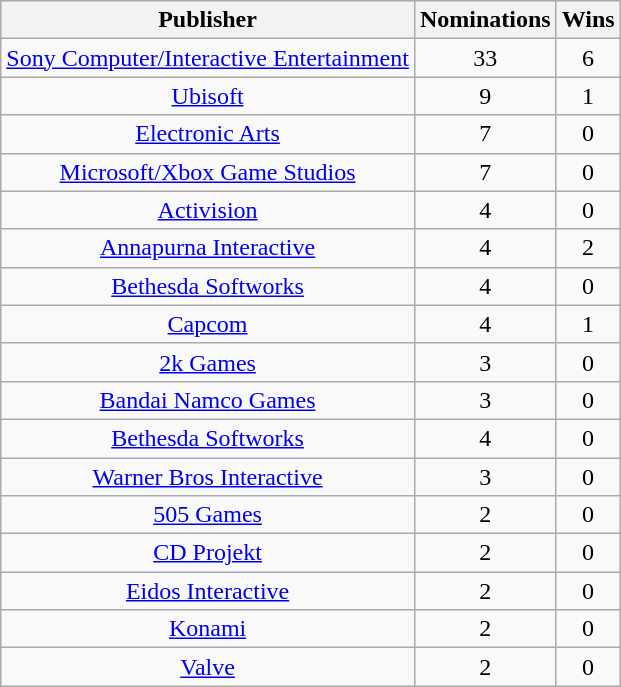<table class="wikitable sortable plainrowheaders" style="text-align:center">
<tr>
<th scope="col">Publisher</th>
<th scope="col">Nominations</th>
<th scope="col">Wins</th>
</tr>
<tr>
<td><a href='#'>Sony Computer/Interactive Entertainment</a></td>
<td>33</td>
<td>6</td>
</tr>
<tr>
<td><a href='#'>Ubisoft</a></td>
<td>9</td>
<td>1</td>
</tr>
<tr>
<td><a href='#'>Electronic Arts</a></td>
<td>7</td>
<td>0</td>
</tr>
<tr>
<td><a href='#'>Microsoft/Xbox Game Studios</a></td>
<td>7</td>
<td>0</td>
</tr>
<tr>
<td><a href='#'>Activision</a></td>
<td>4</td>
<td>0</td>
</tr>
<tr>
<td><a href='#'>Annapurna Interactive</a></td>
<td>4</td>
<td>2</td>
</tr>
<tr>
<td><a href='#'>Bethesda Softworks</a></td>
<td>4</td>
<td>0</td>
</tr>
<tr>
<td><a href='#'>Capcom</a></td>
<td>4</td>
<td>1</td>
</tr>
<tr>
<td><a href='#'>2k Games</a></td>
<td>3</td>
<td>0</td>
</tr>
<tr>
<td><a href='#'>Bandai Namco Games</a></td>
<td>3</td>
<td>0</td>
</tr>
<tr>
<td><a href='#'>Bethesda Softworks</a></td>
<td>4</td>
<td>0</td>
</tr>
<tr>
<td><a href='#'>Warner Bros Interactive</a></td>
<td>3</td>
<td>0</td>
</tr>
<tr>
<td><a href='#'>505 Games</a></td>
<td>2</td>
<td>0</td>
</tr>
<tr>
<td><a href='#'>CD Projekt</a></td>
<td>2</td>
<td>0</td>
</tr>
<tr>
<td><a href='#'>Eidos Interactive</a></td>
<td>2</td>
<td>0</td>
</tr>
<tr>
<td><a href='#'>Konami</a></td>
<td>2</td>
<td>0</td>
</tr>
<tr>
<td><a href='#'>Valve</a></td>
<td>2</td>
<td>0</td>
</tr>
</table>
